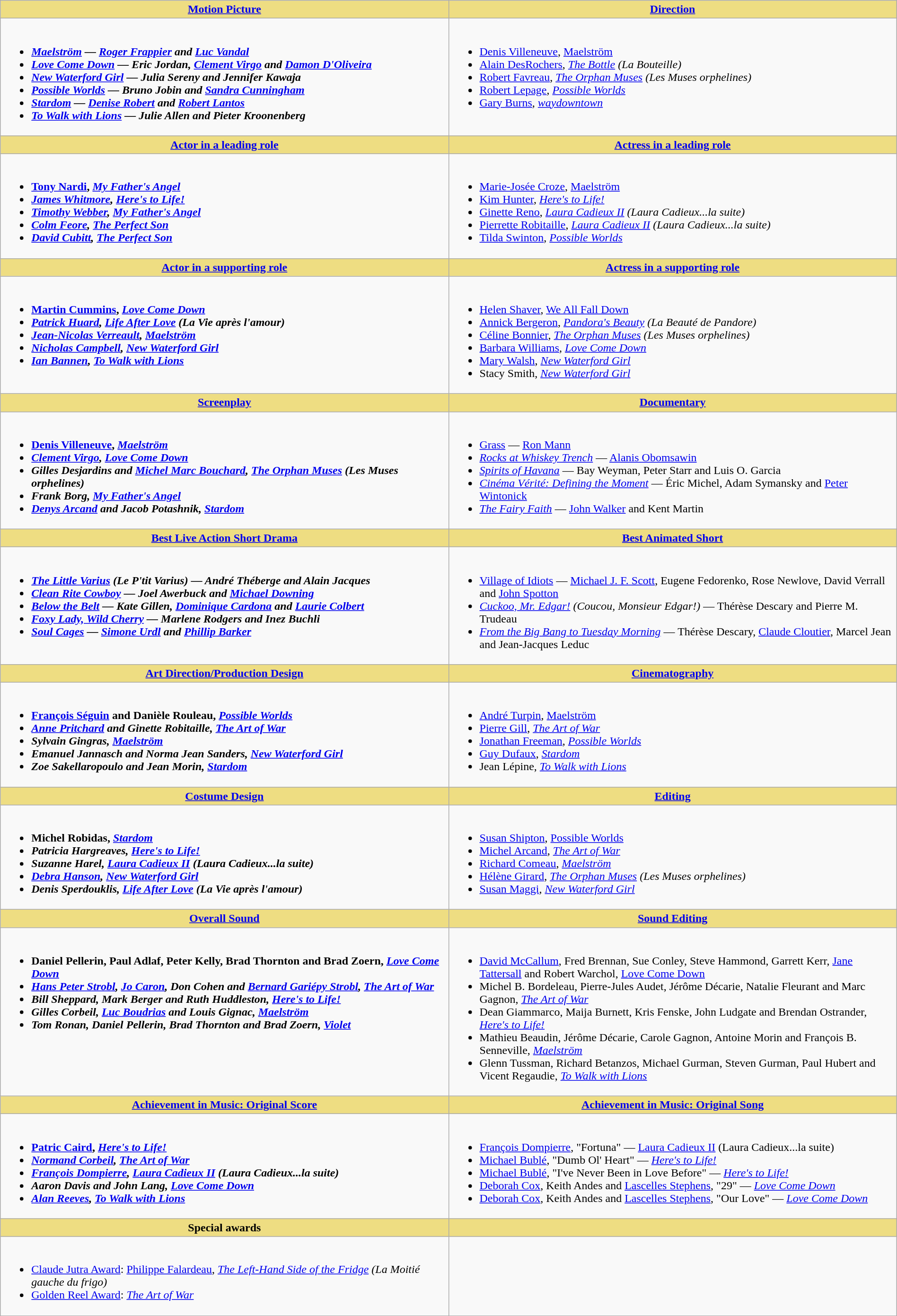<table class=wikitable width="100%">
<tr>
<th style="background:#EEDD82; width:50%"><a href='#'>Motion Picture</a></th>
<th style="background:#EEDD82; width:50%"><a href='#'>Direction</a></th>
</tr>
<tr>
<td valign="top"><br><ul><li> <strong><em><a href='#'>Maelström</a><em> — <a href='#'>Roger Frappier</a> and <a href='#'>Luc Vandal</a><strong></li><li></em><a href='#'>Love Come Down</a><em> — Eric Jordan, <a href='#'>Clement Virgo</a> and <a href='#'>Damon D'Oliveira</a></li><li></em><a href='#'>New Waterford Girl</a><em> — Julia Sereny and Jennifer Kawaja</li><li></em><a href='#'>Possible Worlds</a><em> — Bruno Jobin and <a href='#'>Sandra Cunningham</a></li><li></em><a href='#'>Stardom</a><em> — <a href='#'>Denise Robert</a> and <a href='#'>Robert Lantos</a></li><li></em><a href='#'>To Walk with Lions</a><em> — Julie Allen and Pieter Kroonenberg</li></ul></td>
<td valign="top"><br><ul><li> </strong><a href='#'>Denis Villeneuve</a>, </em><a href='#'>Maelström</a></em></strong></li><li><a href='#'>Alain DesRochers</a>, <em><a href='#'>The Bottle</a> (La Bouteille)</em></li><li><a href='#'>Robert Favreau</a>, <em><a href='#'>The Orphan Muses</a> (Les Muses orphelines)</em></li><li><a href='#'>Robert Lepage</a>, <em><a href='#'>Possible Worlds</a></em></li><li><a href='#'>Gary Burns</a>, <em><a href='#'>waydowntown</a></em></li></ul></td>
</tr>
<tr>
<th style="background:#EEDD82; width:50%"><a href='#'>Actor in a leading role</a></th>
<th style="background:#EEDD82; width:50%"><a href='#'>Actress in a leading role</a></th>
</tr>
<tr>
<td valign="top"><br><ul><li> <strong><a href='#'>Tony Nardi</a>, <em><a href='#'>My Father's Angel</a><strong><em></li><li><a href='#'>James Whitmore</a>, </em><a href='#'>Here's to Life!</a><em></li><li><a href='#'>Timothy Webber</a>, </em><a href='#'>My Father's Angel</a><em></li><li><a href='#'>Colm Feore</a>, </em><a href='#'>The Perfect Son</a><em></li><li><a href='#'>David Cubitt</a>, </em><a href='#'>The Perfect Son</a><em></li></ul></td>
<td valign="top"><br><ul><li> </strong><a href='#'>Marie-Josée Croze</a>, </em><a href='#'>Maelström</a></em></strong></li><li><a href='#'>Kim Hunter</a>, <em><a href='#'>Here's to Life!</a></em></li><li><a href='#'>Ginette Reno</a>, <em><a href='#'>Laura Cadieux II</a> (Laura Cadieux...la suite)</em></li><li><a href='#'>Pierrette Robitaille</a>, <em><a href='#'>Laura Cadieux II</a> (Laura Cadieux...la suite)</em></li><li><a href='#'>Tilda Swinton</a>, <em><a href='#'>Possible Worlds</a></em></li></ul></td>
</tr>
<tr>
<th style="background:#EEDD82; width:50%"><a href='#'>Actor in a supporting role</a></th>
<th style="background:#EEDD82; width:50%"><a href='#'>Actress in a supporting role</a></th>
</tr>
<tr>
<td valign="top"><br><ul><li> <strong><a href='#'>Martin Cummins</a>, <em><a href='#'>Love Come Down</a><strong><em></li><li><a href='#'>Patrick Huard</a>, </em><a href='#'>Life After Love</a> (La Vie après l'amour)<em></li><li><a href='#'>Jean-Nicolas Verreault</a>, </em><a href='#'>Maelström</a><em></li><li><a href='#'>Nicholas Campbell</a>, </em><a href='#'>New Waterford Girl</a><em></li><li><a href='#'>Ian Bannen</a>, </em><a href='#'>To Walk with Lions</a><em></li></ul></td>
<td valign="top"><br><ul><li> </strong><a href='#'>Helen Shaver</a>, </em><a href='#'>We All Fall Down</a></em></strong></li><li><a href='#'>Annick Bergeron</a>, <em><a href='#'>Pandora's Beauty</a> (La Beauté de Pandore)</em></li><li><a href='#'>Céline Bonnier</a>, <em><a href='#'>The Orphan Muses</a> (Les Muses orphelines)</em></li><li><a href='#'>Barbara Williams</a>, <em><a href='#'>Love Come Down</a></em></li><li><a href='#'>Mary Walsh</a>, <em><a href='#'>New Waterford Girl</a></em></li><li>Stacy Smith, <em><a href='#'>New Waterford Girl</a></em></li></ul></td>
</tr>
<tr>
<th style="background:#EEDD82; width:50%"><a href='#'>Screenplay</a></th>
<th style="background:#EEDD82; width:50%"><a href='#'>Documentary</a></th>
</tr>
<tr>
<td valign="top"><br><ul><li> <strong><a href='#'>Denis Villeneuve</a>, <em><a href='#'>Maelström</a><strong><em></li><li><a href='#'>Clement Virgo</a>, </em><a href='#'>Love Come Down</a><em></li><li>Gilles Desjardins and <a href='#'>Michel Marc Bouchard</a>, </em><a href='#'>The Orphan Muses</a> (Les Muses orphelines)<em></li><li>Frank Borg, </em><a href='#'>My Father's Angel</a><em></li><li><a href='#'>Denys Arcand</a> and Jacob Potashnik, </em><a href='#'>Stardom</a><em></li></ul></td>
<td valign="top"><br><ul><li> </em></strong><a href='#'>Grass</a></em> — <a href='#'>Ron Mann</a></strong></li><li><em><a href='#'>Rocks at Whiskey Trench</a></em> — <a href='#'>Alanis Obomsawin</a></li><li><em><a href='#'>Spirits of Havana</a></em> — Bay Weyman, Peter Starr and Luis O. Garcia</li><li><em><a href='#'>Cinéma Vérité: Defining the Moment</a></em> — Éric Michel, Adam Symansky and <a href='#'>Peter Wintonick</a></li><li><em><a href='#'>The Fairy Faith</a></em> — <a href='#'>John Walker</a> and Kent Martin</li></ul></td>
</tr>
<tr>
<th style="background:#EEDD82; width:50%"><a href='#'>Best Live Action Short Drama</a></th>
<th style="background:#EEDD82; width:50%"><a href='#'>Best Animated Short</a></th>
</tr>
<tr>
<td valign="top"><br><ul><li> <strong><em><a href='#'>The Little Varius</a> (Le P'tit Varius)<em> — André Théberge and Alain Jacques<strong></li><li></em><a href='#'>Clean Rite Cowboy</a><em> — Joel Awerbuck and <a href='#'>Michael Downing</a></li><li></em><a href='#'>Below the Belt</a><em> — Kate Gillen, <a href='#'>Dominique Cardona</a> and <a href='#'>Laurie Colbert</a></li><li></em><a href='#'>Foxy Lady, Wild Cherry</a><em> — Marlene Rodgers and Inez Buchli</li><li></em><a href='#'>Soul Cages</a><em> — <a href='#'>Simone Urdl</a> and <a href='#'>Phillip Barker</a></li></ul></td>
<td valign="top"><br><ul><li> </em></strong><a href='#'>Village of Idiots</a></em> — <a href='#'>Michael J. F. Scott</a>, Eugene Fedorenko, Rose Newlove, David Verrall and <a href='#'>John Spotton</a></strong></li><li><em><a href='#'>Cuckoo, Mr. Edgar!</a> (Coucou, Monsieur Edgar!)</em> — Thérèse Descary and Pierre M. Trudeau</li><li><em><a href='#'>From the Big Bang to Tuesday Morning</a></em> — Thérèse Descary, <a href='#'>Claude Cloutier</a>, Marcel Jean and Jean-Jacques Leduc</li></ul></td>
</tr>
<tr>
<th style="background:#EEDD82; width:50%"><a href='#'>Art Direction/Production Design</a></th>
<th style="background:#EEDD82; width:50%"><a href='#'>Cinematography</a></th>
</tr>
<tr>
<td valign="top"><br><ul><li> <strong><a href='#'>François Séguin</a> and Danièle Rouleau, <em><a href='#'>Possible Worlds</a><strong><em></li><li><a href='#'>Anne Pritchard</a> and Ginette Robitaille, </em><a href='#'>The Art of War</a><em></li><li>Sylvain Gingras, </em><a href='#'>Maelström</a><em></li><li>Emanuel Jannasch and Norma Jean Sanders, </em><a href='#'>New Waterford Girl</a><em></li><li>Zoe Sakellaropoulo and Jean Morin, </em><a href='#'>Stardom</a><em></li></ul></td>
<td valign="top"><br><ul><li> </strong><a href='#'>André Turpin</a>, </em><a href='#'>Maelström</a></em></strong></li><li><a href='#'>Pierre Gill</a>, <em><a href='#'>The Art of War</a></em></li><li><a href='#'>Jonathan Freeman</a>, <em><a href='#'>Possible Worlds</a></em></li><li><a href='#'>Guy Dufaux</a>, <em><a href='#'>Stardom</a></em></li><li>Jean Lépine, <em><a href='#'>To Walk with Lions</a></em></li></ul></td>
</tr>
<tr>
<th style="background:#EEDD82; width:50%"><a href='#'>Costume Design</a></th>
<th style="background:#EEDD82; width:50%"><a href='#'>Editing</a></th>
</tr>
<tr>
<td valign="top"><br><ul><li> <strong>Michel Robidas, <em><a href='#'>Stardom</a><strong><em></li><li>Patricia Hargreaves, </em><a href='#'>Here's to Life!</a><em></li><li>Suzanne Harel, </em><a href='#'>Laura Cadieux II</a> (Laura Cadieux...la suite)<em></li><li><a href='#'>Debra Hanson</a>, </em><a href='#'>New Waterford Girl</a><em></li><li>Denis Sperdouklis, </em><a href='#'>Life After Love</a> (La Vie après l'amour)<em></li></ul></td>
<td valign="top"><br><ul><li> </strong><a href='#'>Susan Shipton</a>, </em><a href='#'>Possible Worlds</a></em></strong></li><li><a href='#'>Michel Arcand</a>, <em><a href='#'>The Art of War</a></em></li><li><a href='#'>Richard Comeau</a>, <em><a href='#'>Maelström</a></em></li><li><a href='#'>Hélène Girard</a>, <em><a href='#'>The Orphan Muses</a> (Les Muses orphelines)</em></li><li><a href='#'>Susan Maggi</a>, <em><a href='#'>New Waterford Girl</a></em></li></ul></td>
</tr>
<tr>
<th style="background:#EEDD82; width:50%"><a href='#'>Overall Sound</a></th>
<th style="background:#EEDD82; width:50%"><a href='#'>Sound Editing</a></th>
</tr>
<tr>
<td valign="top"><br><ul><li> <strong>Daniel Pellerin, Paul Adlaf, Peter Kelly, Brad Thornton and Brad Zoern, <em><a href='#'>Love Come Down</a><strong><em></li><li><a href='#'>Hans Peter Strobl</a>, <a href='#'>Jo Caron</a>, Don Cohen and <a href='#'>Bernard Gariépy Strobl</a>, </em><a href='#'>The Art of War</a><em></li><li>Bill Sheppard, Mark Berger and Ruth Huddleston, </em><a href='#'>Here's to Life!</a><em></li><li>Gilles Corbeil, <a href='#'>Luc Boudrias</a> and Louis Gignac, </em><a href='#'>Maelström</a><em></li><li>Tom Ronan, Daniel Pellerin, Brad Thornton and Brad Zoern, </em><a href='#'>Violet</a><em></li></ul></td>
<td valign="top"><br><ul><li> </strong><a href='#'>David McCallum</a>, Fred Brennan, Sue Conley, Steve Hammond, Garrett Kerr, <a href='#'>Jane Tattersall</a> and Robert Warchol, </em><a href='#'>Love Come Down</a></em></strong></li><li>Michel B. Bordeleau, Pierre-Jules Audet, Jérôme Décarie, Natalie Fleurant and Marc Gagnon, <em><a href='#'>The Art of War</a></em></li><li>Dean Giammarco, Maija Burnett, Kris Fenske, John Ludgate and Brendan Ostrander, <em><a href='#'>Here's to Life!</a></em></li><li>Mathieu Beaudin, Jérôme Décarie, Carole Gagnon, Antoine Morin and François B. Senneville, <em><a href='#'>Maelström</a></em></li><li>Glenn Tussman, Richard Betanzos, Michael Gurman, Steven Gurman, Paul Hubert and Vicent Regaudie, <em><a href='#'>To Walk with Lions</a></em></li></ul></td>
</tr>
<tr>
<th style="background:#EEDD82; width:50%"><a href='#'>Achievement in Music: Original Score</a></th>
<th style="background:#EEDD82; width:50%"><a href='#'>Achievement in Music: Original Song</a></th>
</tr>
<tr>
<td valign="top"><br><ul><li> <strong><a href='#'>Patric Caird</a>, <em><a href='#'>Here's to Life!</a><strong><em></li><li><a href='#'>Normand Corbeil</a>, </em><a href='#'>The Art of War</a><em></li><li><a href='#'>François Dompierre</a>, </em><a href='#'>Laura Cadieux II</a> (Laura Cadieux...la suite)<em></li><li>Aaron Davis and John Lang, </em><a href='#'>Love Come Down</a><em></li><li><a href='#'>Alan Reeves</a>, </em><a href='#'>To Walk with Lions</a><em></li></ul></td>
<td valign="top"><br><ul><li> </strong><a href='#'>François Dompierre</a>, "Fortuna" — </em><a href='#'>Laura Cadieux II</a> (Laura Cadieux...la suite)</em></strong></li><li><a href='#'>Michael Bublé</a>, "Dumb Ol' Heart" — <em><a href='#'>Here's to Life!</a></em></li><li><a href='#'>Michael Bublé</a>, "I've Never Been in Love Before" — <em><a href='#'>Here's to Life!</a></em></li><li><a href='#'>Deborah Cox</a>, Keith Andes and <a href='#'>Lascelles Stephens</a>, "29" — <em><a href='#'>Love Come Down</a></em></li><li><a href='#'>Deborah Cox</a>, Keith Andes and <a href='#'>Lascelles Stephens</a>, "Our Love" — <em><a href='#'>Love Come Down</a></em></li></ul></td>
</tr>
<tr>
<th style="background:#EEDD82; width:50%">Special awards</th>
<th style="background:#EEDD82; width:50%"></th>
</tr>
<tr>
<td valign="top"><br><ul><li><a href='#'>Claude Jutra Award</a>: <a href='#'>Philippe Falardeau</a>, <em><a href='#'>The Left-Hand Side of the Fridge</a> (La Moitié gauche du frigo)</em></li><li><a href='#'>Golden Reel Award</a>: <em><a href='#'>The Art of War</a></em></li></ul></td>
<td valign="top"></td>
</tr>
</table>
